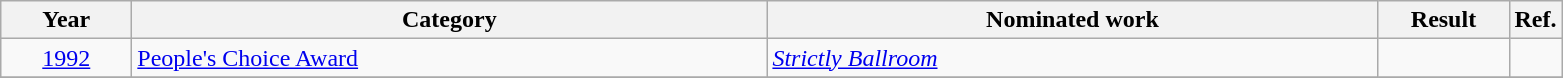<table class=wikitable>
<tr>
<th scope="col" style="width:5em;">Year</th>
<th scope="col" style="width:26em;">Category</th>
<th scope="col" style="width:25em;">Nominated work</th>
<th scope="col" style="width:5em;">Result</th>
<th>Ref.</th>
</tr>
<tr>
<td style="text-align:center;"><a href='#'>1992</a></td>
<td><a href='#'>People's Choice Award</a></td>
<td><em><a href='#'>Strictly Ballroom</a></em></td>
<td></td>
<td></td>
</tr>
<tr>
</tr>
</table>
